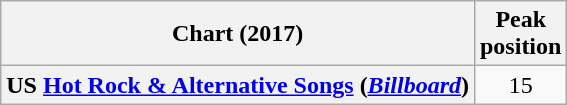<table class="wikitable sortable plainrowheaders" style="text-align:center;">
<tr>
<th scope="col">Chart (2017)</th>
<th scope="col">Peak<br>position</th>
</tr>
<tr>
<th scope="row">US <a href='#'>Hot Rock & Alternative Songs</a> (<em><a href='#'>Billboard</a></em>)</th>
<td>15</td>
</tr>
</table>
